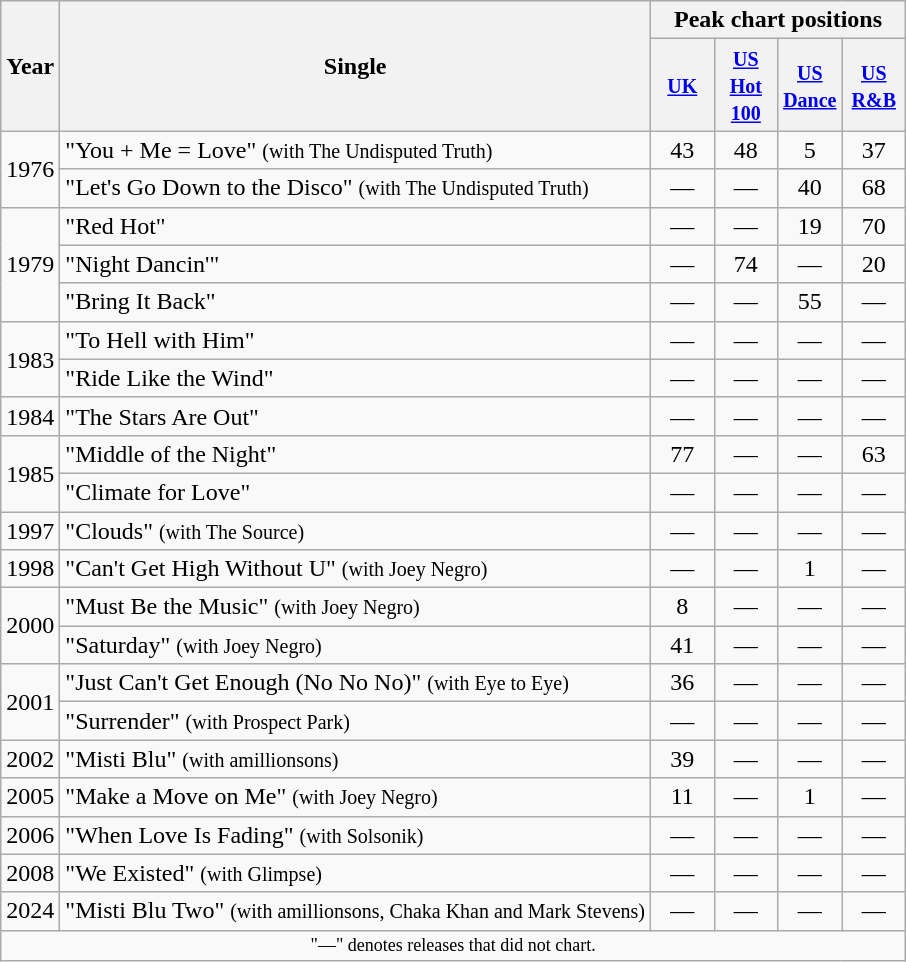<table class="wikitable">
<tr>
<th rowspan="2">Year</th>
<th rowspan="2">Single</th>
<th colspan="4">Peak chart positions</th>
</tr>
<tr>
<th align=center width="35"><small><a href='#'>UK</a></small><br></th>
<th align=center width="35"><small><a href='#'>US Hot 100</a></small><br></th>
<th align=center width="35"><small><a href='#'>US Dance</a></small><br></th>
<th align=center width="35"><small><a href='#'>US R&B</a></small><br></th>
</tr>
<tr>
<td rowspan="2">1976</td>
<td>"You + Me = Love" <small>(with The Undisputed Truth)</small></td>
<td align=center>43</td>
<td align=center>48</td>
<td align=center>5</td>
<td align=center>37</td>
</tr>
<tr>
<td>"Let's Go Down to the Disco" <small>(with The Undisputed Truth)</small></td>
<td align=center>—</td>
<td align=center>—</td>
<td align=center>40</td>
<td align=center>68</td>
</tr>
<tr>
<td rowspan="3">1979</td>
<td>"Red Hot"</td>
<td align=center>—</td>
<td align=center>—</td>
<td align=center>19</td>
<td align=center>70</td>
</tr>
<tr>
<td>"Night Dancin'"</td>
<td align=center>—</td>
<td align=center>74</td>
<td align=center>—</td>
<td align=center>20</td>
</tr>
<tr>
<td>"Bring It Back"</td>
<td align=center>—</td>
<td align=center>—</td>
<td align=center>55</td>
<td align=center>—</td>
</tr>
<tr>
<td rowspan="2">1983</td>
<td>"To Hell with Him"</td>
<td align=center>—</td>
<td align=center>—</td>
<td align=center>—</td>
<td align=center>—</td>
</tr>
<tr>
<td>"Ride Like the Wind"</td>
<td align=center>—</td>
<td align=center>—</td>
<td align=center>—</td>
<td align=center>—</td>
</tr>
<tr>
<td>1984</td>
<td>"The Stars Are Out"</td>
<td align=center>—</td>
<td align=center>—</td>
<td align=center>—</td>
<td align=center>—</td>
</tr>
<tr>
<td rowspan="2">1985</td>
<td>"Middle of the Night"</td>
<td align=center>77</td>
<td align=center>—</td>
<td align=center>—</td>
<td align=center>63</td>
</tr>
<tr>
<td>"Climate for Love"</td>
<td align=center>—</td>
<td align=center>—</td>
<td align=center>—</td>
<td align=center>—</td>
</tr>
<tr>
<td>1997</td>
<td>"Clouds" <small>(with The Source)</small></td>
<td align=center>—</td>
<td align=center>—</td>
<td align=center>—</td>
<td align=center>—</td>
</tr>
<tr>
<td>1998</td>
<td>"Can't Get High Without U" <small>(with Joey Negro)</small></td>
<td align=center>—</td>
<td align=center>—</td>
<td align=center>1</td>
<td align=center>—</td>
</tr>
<tr>
<td rowspan="2">2000</td>
<td>"Must Be the Music" <small>(with Joey Negro)</small></td>
<td align=center>8</td>
<td align=center>—</td>
<td align=center>—</td>
<td align=center>—</td>
</tr>
<tr>
<td>"Saturday" <small>(with Joey Negro)</small></td>
<td align=center>41</td>
<td align=center>—</td>
<td align=center>—</td>
<td align=center>—</td>
</tr>
<tr>
<td rowspan="2">2001</td>
<td>"Just Can't Get Enough (No No No)" <small>(with Eye to Eye)</small></td>
<td align=center>36</td>
<td align=center>—</td>
<td align=center>—</td>
<td align=center>—</td>
</tr>
<tr>
<td>"Surrender" <small>(with Prospect Park)</small></td>
<td align=center>—</td>
<td align=center>—</td>
<td align=center>—</td>
<td align=center>—</td>
</tr>
<tr>
<td>2002</td>
<td>"Misti Blu" <small>(with amillionsons)</small></td>
<td align=center>39</td>
<td align=center>—</td>
<td align=center>—</td>
<td align=center>—</td>
</tr>
<tr>
<td>2005</td>
<td>"Make a Move on Me" <small>(with Joey Negro)</small></td>
<td align=center>11</td>
<td align=center>—</td>
<td align=center>1</td>
<td align=center>—</td>
</tr>
<tr>
<td>2006</td>
<td>"When Love Is Fading" <small>(with Solsonik)</small></td>
<td align=center>—</td>
<td align=center>—</td>
<td align=center>—</td>
<td align=center>—</td>
</tr>
<tr>
<td>2008</td>
<td>"We Existed" <small>(with Glimpse)</small></td>
<td align=center>—</td>
<td align=center>—</td>
<td align=center>—</td>
<td align=center>—</td>
</tr>
<tr>
<td>2024</td>
<td>"Misti Blu Two" <small>(with amillionsons, Chaka Khan and Mark Stevens)</small></td>
<td align=center>—</td>
<td align=center>—</td>
<td align=center>—</td>
<td align=center>—</td>
</tr>
<tr>
<td colspan="6" style="text-align:center; font-size:9pt;">"—" denotes releases that did not chart.</td>
</tr>
</table>
